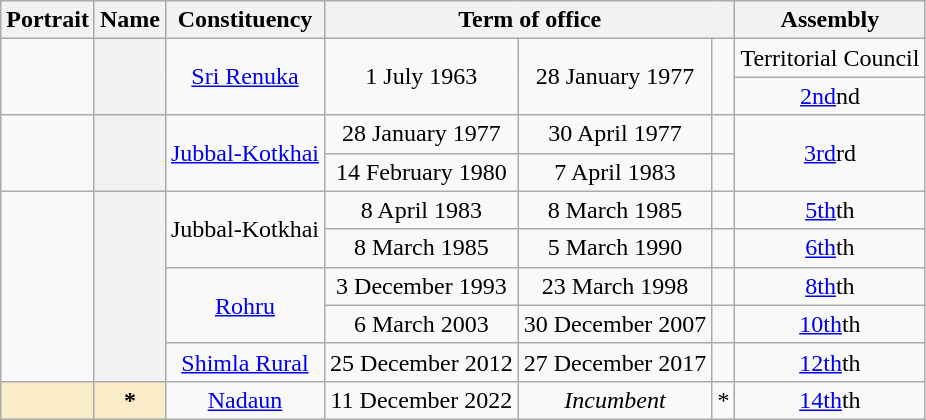<table class="wikitable sortable" style="text-align:center">
<tr align=center>
<th class="unsortable" scope="col">Portrait</th>
<th scope="col" class="sortable">Name</th>
<th scope="col">Constituency</th>
<th colspan="3" scope="colgroup">Term of office</th>
<th scope="col">Assembly</th>
</tr>
<tr align=center>
<td rowspan="2"></td>
<th scope="row" rowspan="2"></th>
<td rowspan="2"><a href='#'>Sri Renuka</a></td>
<td rowspan="2">1 July 1963</td>
<td rowspan="2">28 January 1977</td>
<td rowspan="2"></td>
<td>Territorial Council</td>
</tr>
<tr>
<td><a href='#'>2nd</a>nd</td>
</tr>
<tr align=center>
<td rowspan="2"></td>
<th scope="row" rowspan="2"></th>
<td rowspan="2"><a href='#'>Jubbal-Kotkhai</a></td>
<td>28 January 1977</td>
<td>30 April 1977</td>
<td></td>
<td rowspan="2"><a href='#'>3rd</a>rd</td>
</tr>
<tr>
<td>14 February 1980</td>
<td>7 April 1983</td>
<td></td>
</tr>
<tr align=center>
<td rowspan="5"></td>
<th scope="row" rowspan="5"></th>
<td rowspan="2">Jubbal-Kotkhai</td>
<td>8 April 1983</td>
<td>8 March 1985</td>
<td></td>
<td><a href='#'>5th</a>th</td>
</tr>
<tr align=center>
<td>8 March 1985</td>
<td>5 March 1990</td>
<td></td>
<td><a href='#'>6th</a>th</td>
</tr>
<tr align="center">
<td rowspan ="2"><a href='#'>Rohru</a></td>
<td>3 December 1993</td>
<td>23 March 1998</td>
<td></td>
<td><a href='#'>8th</a>th</td>
</tr>
<tr align="center">
<td>6 March 2003</td>
<td>30 December 2007</td>
<td></td>
<td><a href='#'>10th</a>th</td>
</tr>
<tr align="center">
<td><a href='#'>Shimla Rural</a></td>
<td>25 December 2012</td>
<td>27 December 2017</td>
<td></td>
<td><a href='#'>12th</a>th</td>
</tr>
<tr align=center>
<td style="background:#faecc8;text-align:center;"></td>
<th scope="row" style="background:#faecc8;text-align:center;">*</th>
<td><a href='#'>Nadaun</a></td>
<td>11 December 2022</td>
<td><em>Incumbent</em></td>
<td>*</td>
<td><a href='#'>14th</a>th</td>
</tr>
</table>
